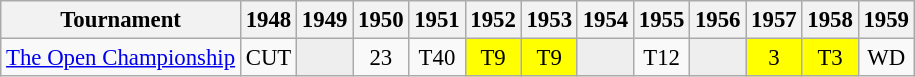<table class="wikitable" style="font-size:95%;text-align:center;">
<tr>
<th>Tournament</th>
<th>1948</th>
<th>1949</th>
<th>1950</th>
<th>1951</th>
<th>1952</th>
<th>1953</th>
<th>1954</th>
<th>1955</th>
<th>1956</th>
<th>1957</th>
<th>1958</th>
<th>1959</th>
</tr>
<tr>
<td align=left><a href='#'>The Open Championship</a></td>
<td>CUT</td>
<td style="background:#eeeeee;"></td>
<td>23</td>
<td>T40</td>
<td style="background:yellow;">T9</td>
<td style="background:yellow;">T9</td>
<td style="background:#eeeeee;"></td>
<td>T12</td>
<td style="background:#eeeeee;"></td>
<td style="background:yellow;">3</td>
<td style="background:yellow;">T3</td>
<td>WD</td>
</tr>
</table>
